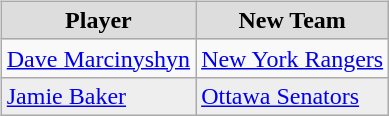<table cellspacing="10">
<tr>
<td valign="top"><br><table class="wikitable">
<tr style="text-align:center; background:#ddd;">
<td><strong>Player</strong></td>
<td><strong>New Team</strong></td>
</tr>
<tr>
<td><a href='#'>Dave Marcinyshyn</a></td>
<td><a href='#'>New York Rangers</a></td>
</tr>
<tr style="background:#eee;">
<td><a href='#'>Jamie Baker</a></td>
<td><a href='#'>Ottawa Senators</a></td>
</tr>
</table>
</td>
</tr>
</table>
